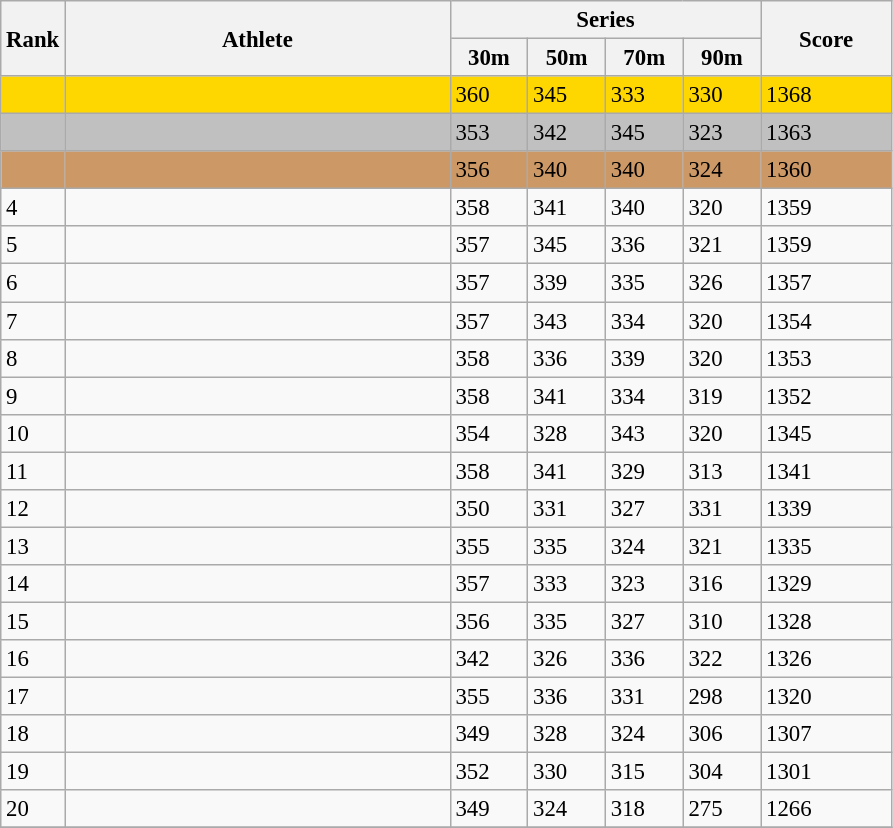<table class="wikitable" style="font-size:95%" style="width:35em;" style="text-align:center">
<tr>
<th rowspan=2>Rank</th>
<th rowspan=2 width=250>Athlete</th>
<th colspan=4 width=200>Series</th>
<th rowspan=2 width=80>Score</th>
</tr>
<tr>
<th>30m</th>
<th>50m</th>
<th>70m</th>
<th>90m</th>
</tr>
<tr bgcolor=gold>
<td></td>
<td align=left></td>
<td>360</td>
<td>345</td>
<td>333</td>
<td>330</td>
<td>1368</td>
</tr>
<tr bgcolor=silver>
<td></td>
<td align=left></td>
<td>353</td>
<td>342</td>
<td>345</td>
<td>323</td>
<td>1363</td>
</tr>
<tr bgcolor=cc9966>
<td></td>
<td align=left></td>
<td>356</td>
<td>340</td>
<td>340</td>
<td>324</td>
<td>1360</td>
</tr>
<tr>
<td>4</td>
<td align=left></td>
<td>358</td>
<td>341</td>
<td>340</td>
<td>320</td>
<td>1359</td>
</tr>
<tr>
<td>5</td>
<td align=left></td>
<td>357</td>
<td>345</td>
<td>336</td>
<td>321</td>
<td>1359</td>
</tr>
<tr>
<td>6</td>
<td align=left></td>
<td>357</td>
<td>339</td>
<td>335</td>
<td>326</td>
<td>1357</td>
</tr>
<tr>
<td>7</td>
<td align=left></td>
<td>357</td>
<td>343</td>
<td>334</td>
<td>320</td>
<td>1354</td>
</tr>
<tr>
<td>8</td>
<td align=left></td>
<td>358</td>
<td>336</td>
<td>339</td>
<td>320</td>
<td>1353</td>
</tr>
<tr>
<td>9</td>
<td align=left></td>
<td>358</td>
<td>341</td>
<td>334</td>
<td>319</td>
<td>1352</td>
</tr>
<tr>
<td>10</td>
<td align=left></td>
<td>354</td>
<td>328</td>
<td>343</td>
<td>320</td>
<td>1345</td>
</tr>
<tr>
<td>11</td>
<td align=left></td>
<td>358</td>
<td>341</td>
<td>329</td>
<td>313</td>
<td>1341</td>
</tr>
<tr>
<td>12</td>
<td align=left></td>
<td>350</td>
<td>331</td>
<td>327</td>
<td>331</td>
<td>1339</td>
</tr>
<tr>
<td>13</td>
<td align=left></td>
<td>355</td>
<td>335</td>
<td>324</td>
<td>321</td>
<td>1335</td>
</tr>
<tr>
<td>14</td>
<td align=left></td>
<td>357</td>
<td>333</td>
<td>323</td>
<td>316</td>
<td>1329</td>
</tr>
<tr>
<td>15</td>
<td align=left></td>
<td>356</td>
<td>335</td>
<td>327</td>
<td>310</td>
<td>1328</td>
</tr>
<tr>
<td>16</td>
<td align=left></td>
<td>342</td>
<td>326</td>
<td>336</td>
<td>322</td>
<td>1326</td>
</tr>
<tr>
<td>17</td>
<td align=left></td>
<td>355</td>
<td>336</td>
<td>331</td>
<td>298</td>
<td>1320</td>
</tr>
<tr>
<td>18</td>
<td align=left></td>
<td>349</td>
<td>328</td>
<td>324</td>
<td>306</td>
<td>1307</td>
</tr>
<tr>
<td>19</td>
<td align=left></td>
<td>352</td>
<td>330</td>
<td>315</td>
<td>304</td>
<td>1301</td>
</tr>
<tr>
<td>20</td>
<td align=left></td>
<td>349</td>
<td>324</td>
<td>318</td>
<td>275</td>
<td>1266</td>
</tr>
<tr>
</tr>
</table>
